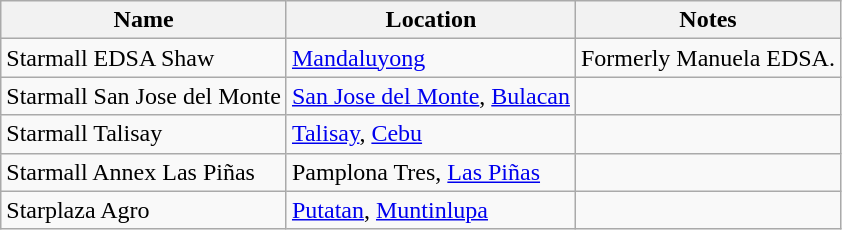<table class="wikitable sortable">
<tr>
<th>Name</th>
<th>Location</th>
<th>Notes</th>
</tr>
<tr>
<td>Starmall EDSA Shaw</td>
<td><a href='#'>Mandaluyong</a></td>
<td>Formerly Manuela EDSA.</td>
</tr>
<tr>
<td>Starmall San Jose del Monte</td>
<td><a href='#'>San Jose del Monte</a>, <a href='#'>Bulacan</a></td>
<td></td>
</tr>
<tr>
<td>Starmall Talisay</td>
<td><a href='#'>Talisay</a>, <a href='#'>Cebu</a></td>
<td></td>
</tr>
<tr>
<td>Starmall Annex Las Piñas</td>
<td>Pamplona Tres, <a href='#'>Las Piñas</a></td>
<td></td>
</tr>
<tr>
<td>Starplaza Agro</td>
<td><a href='#'>Putatan</a>, <a href='#'>Muntinlupa</a></td>
<td></td>
</tr>
</table>
